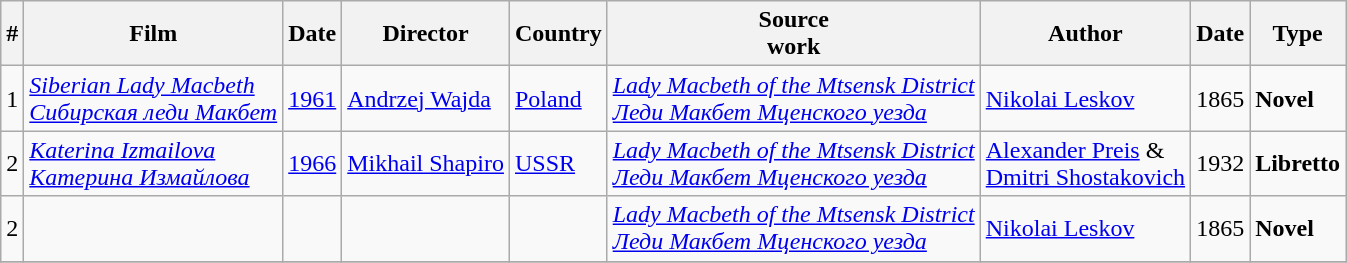<table class="wikitable">
<tr>
<th>#</th>
<th>Film</th>
<th>Date</th>
<th>Director</th>
<th>Country</th>
<th>Source<br>work</th>
<th>Author</th>
<th>Date</th>
<th>Type</th>
</tr>
<tr>
<td>1</td>
<td><em><a href='#'>Siberian Lady Macbeth</a></em><br><em><a href='#'>Сибирская леди Макбет</a></em></td>
<td><a href='#'>1961</a></td>
<td><a href='#'>Andrzej Wajda</a></td>
<td><a href='#'>Poland</a></td>
<td><em><a href='#'>Lady Macbeth of the Mtsensk District</a></em><br><em><a href='#'>Леди Макбет Мценского уезда</a></em></td>
<td><a href='#'>Nikolai Leskov</a></td>
<td>1865</td>
<td><strong>Novel</strong></td>
</tr>
<tr>
<td>2</td>
<td><em><a href='#'>Katerina Izmailova</a></em><br><em><a href='#'>Катерина Измайлова</a></em></td>
<td><a href='#'>1966</a></td>
<td><a href='#'>Mikhail Shapiro</a></td>
<td><a href='#'>USSR</a></td>
<td><em><a href='#'>Lady Macbeth of the Mtsensk District</a></em><br><em><a href='#'>Леди Макбет Мценского уезда</a></em></td>
<td><a href='#'>Alexander Preis</a> &<br><a href='#'>Dmitri Shostakovich</a></td>
<td>1932</td>
<td><strong>Libretto</strong></td>
</tr>
<tr>
<td>2</td>
<td></td>
<td></td>
<td></td>
<td></td>
<td><em><a href='#'>Lady Macbeth of the Mtsensk District</a></em><br><em><a href='#'>Леди Макбет Мценского уезда</a></em></td>
<td><a href='#'>Nikolai Leskov</a></td>
<td>1865</td>
<td><strong>Novel</strong></td>
</tr>
<tr>
</tr>
</table>
